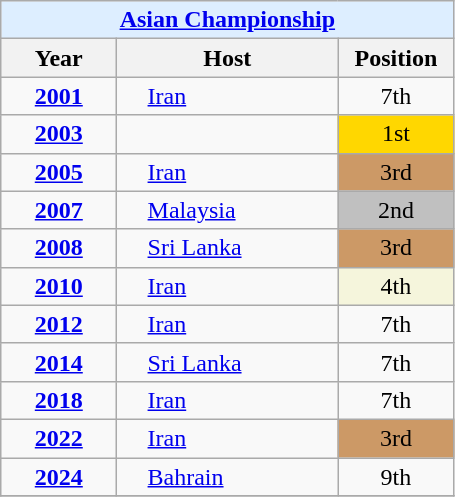<table class="wikitable" style="text-align: center;">
<tr>
<th colspan=3 style="background-color: #ddeeff;"><a href='#'>Asian Championship</a></th>
</tr>
<tr>
<th style="width: 70px;">Year</th>
<th style="width: 140px;">Host</th>
<th style="width: 70px;">Position</th>
</tr>
<tr>
<td><strong><a href='#'>2001</a></strong></td>
<td style="text-align: left; padding-left: 20px;"> <a href='#'>Iran</a></td>
<td>7th</td>
</tr>
<tr>
<td><strong><a href='#'>2003</a></strong></td>
<td style="text-align: left; padding-left: 20px;"></td>
<td style="background-color:gold">1st</td>
</tr>
<tr>
<td><strong><a href='#'>2005</a></strong></td>
<td style="text-align: left; padding-left: 20px;"> <a href='#'>Iran</a></td>
<td style="background-color:#c96">3rd</td>
</tr>
<tr>
<td><strong><a href='#'>2007</a></strong></td>
<td style="text-align: left; padding-left: 20px;"> <a href='#'>Malaysia</a></td>
<td style="background-color:silver">2nd</td>
</tr>
<tr>
<td><strong><a href='#'>2008</a></strong></td>
<td style="text-align: left; padding-left: 20px;"> <a href='#'>Sri Lanka</a></td>
<td style="background-color:#c96">3rd</td>
</tr>
<tr>
<td><strong><a href='#'>2010</a></strong></td>
<td style="text-align: left; padding-left: 20px;"> <a href='#'>Iran</a></td>
<td style="background-color:beige">4th</td>
</tr>
<tr>
<td><strong><a href='#'>2012</a></strong></td>
<td style="text-align: left; padding-left: 20px;"> <a href='#'>Iran</a></td>
<td>7th</td>
</tr>
<tr>
<td><strong><a href='#'>2014</a></strong></td>
<td style="text-align: left; padding-left: 20px;"> <a href='#'>Sri Lanka</a></td>
<td>7th</td>
</tr>
<tr>
<td><strong><a href='#'>2018</a></strong></td>
<td style="text-align: left; padding-left: 20px;"> <a href='#'>Iran</a></td>
<td>7th</td>
</tr>
<tr>
<td><strong><a href='#'>2022</a></strong></td>
<td style="text-align: left; padding-left: 20px;"> <a href='#'>Iran</a></td>
<td style="background-color:#c96">3rd</td>
</tr>
<tr>
<td><strong><a href='#'>2024</a></strong></td>
<td style="text-align: left; padding-left: 20px;"> <a href='#'>Bahrain</a></td>
<td>9th</td>
</tr>
<tr>
</tr>
</table>
